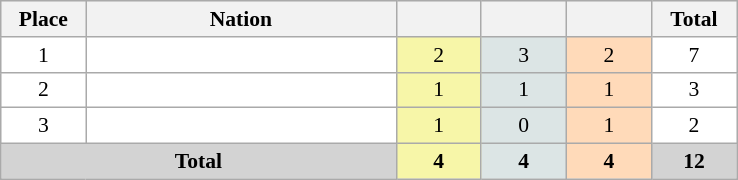<table class=wikitable style="border:1px solid #AAAAAA;font-size:90%">
<tr bgcolor="#EFEFEF">
<th width=50>Place</th>
<th width=200>Nation</th>
<th width=50></th>
<th width=50></th>
<th width=50></th>
<th width=50>Total</th>
</tr>
<tr align="center" valign="top" bgcolor="#FFFFFF">
<td>1</td>
<td align="left"></td>
<td style="background:#F7F6A8;">2</td>
<td style="background:#DCE5E5;">3</td>
<td style="background:#FFDAB9;">2</td>
<td>7</td>
</tr>
<tr align="center" valign="top" bgcolor="#FFFFFF">
<td>2</td>
<td align="left"></td>
<td style="background:#F7F6A8;">1</td>
<td style="background:#DCE5E5;">1</td>
<td style="background:#FFDAB9;">1</td>
<td>3</td>
</tr>
<tr align="center" valign="top" bgcolor="#FFFFFF">
<td>3</td>
<td align="left"></td>
<td style="background:#F7F6A8;">1</td>
<td style="background:#DCE5E5;">0</td>
<td style="background:#FFDAB9;">1</td>
<td>2</td>
</tr>
<tr align="center">
<td colspan="2" bgcolor=D3D3D3><strong>Total</strong></td>
<td style="background:#F7F6A8;"><strong>4</strong></td>
<td style="background:#DCE5E5;"><strong>4</strong></td>
<td style="background:#FFDAB9;"><strong>4</strong></td>
<td bgcolor=D3D3D3><strong>12</strong></td>
</tr>
</table>
